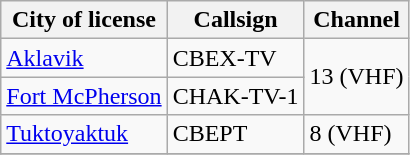<table class="wikitable sortable">
<tr>
<th>City of license</th>
<th>Callsign</th>
<th>Channel</th>
</tr>
<tr>
<td><a href='#'>Aklavik</a></td>
<td>CBEX-TV</td>
<td rowspan=2>13 (VHF)</td>
</tr>
<tr>
<td><a href='#'>Fort McPherson</a></td>
<td>CHAK-TV-1</td>
</tr>
<tr>
<td><a href='#'>Tuktoyaktuk</a></td>
<td>CBEPT</td>
<td>8 (VHF)</td>
</tr>
<tr>
</tr>
</table>
